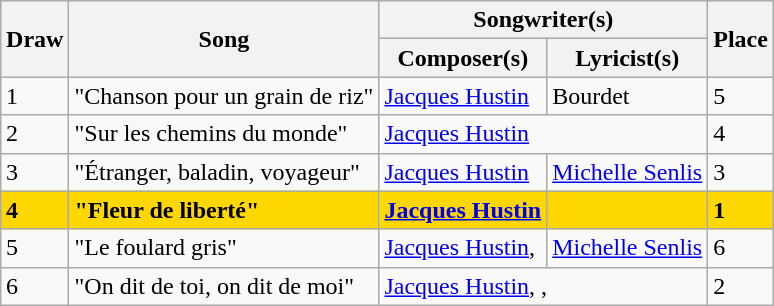<table class="sortable wikitable" style="margin: 1em auto 1em auto; text-align:left">
<tr>
<th rowspan="2">Draw</th>
<th rowspan="2">Song</th>
<th colspan="2">Songwriter(s)</th>
<th rowspan="2">Place</th>
</tr>
<tr>
<th>Composer(s)</th>
<th>Lyricist(s)</th>
</tr>
<tr>
<td>1</td>
<td>"Chanson pour un grain de riz"</td>
<td><a href='#'>Jacques Hustin</a></td>
<td>Bourdet</td>
<td>5</td>
</tr>
<tr>
<td>2</td>
<td>"Sur les chemins du monde"</td>
<td colspan="2"><a href='#'>Jacques Hustin</a></td>
<td>4</td>
</tr>
<tr>
<td>3</td>
<td>"Étranger, baladin, voyageur"</td>
<td><a href='#'>Jacques Hustin</a></td>
<td><a href='#'>Michelle Senlis</a></td>
<td>3</td>
</tr>
<tr style="font-weight:bold; background:gold;">
<td>4</td>
<td align="left">"Fleur de liberté"</td>
<td><a href='#'>Jacques Hustin</a></td>
<td></td>
<td>1</td>
</tr>
<tr>
<td>5</td>
<td>"Le foulard gris"</td>
<td><a href='#'>Jacques Hustin</a>, </td>
<td><a href='#'>Michelle Senlis</a></td>
<td>6</td>
</tr>
<tr>
<td>6</td>
<td align="left">"On dit de toi, on dit de moi"</td>
<td colspan="2"><a href='#'>Jacques Hustin</a>, , </td>
<td>2</td>
</tr>
</table>
